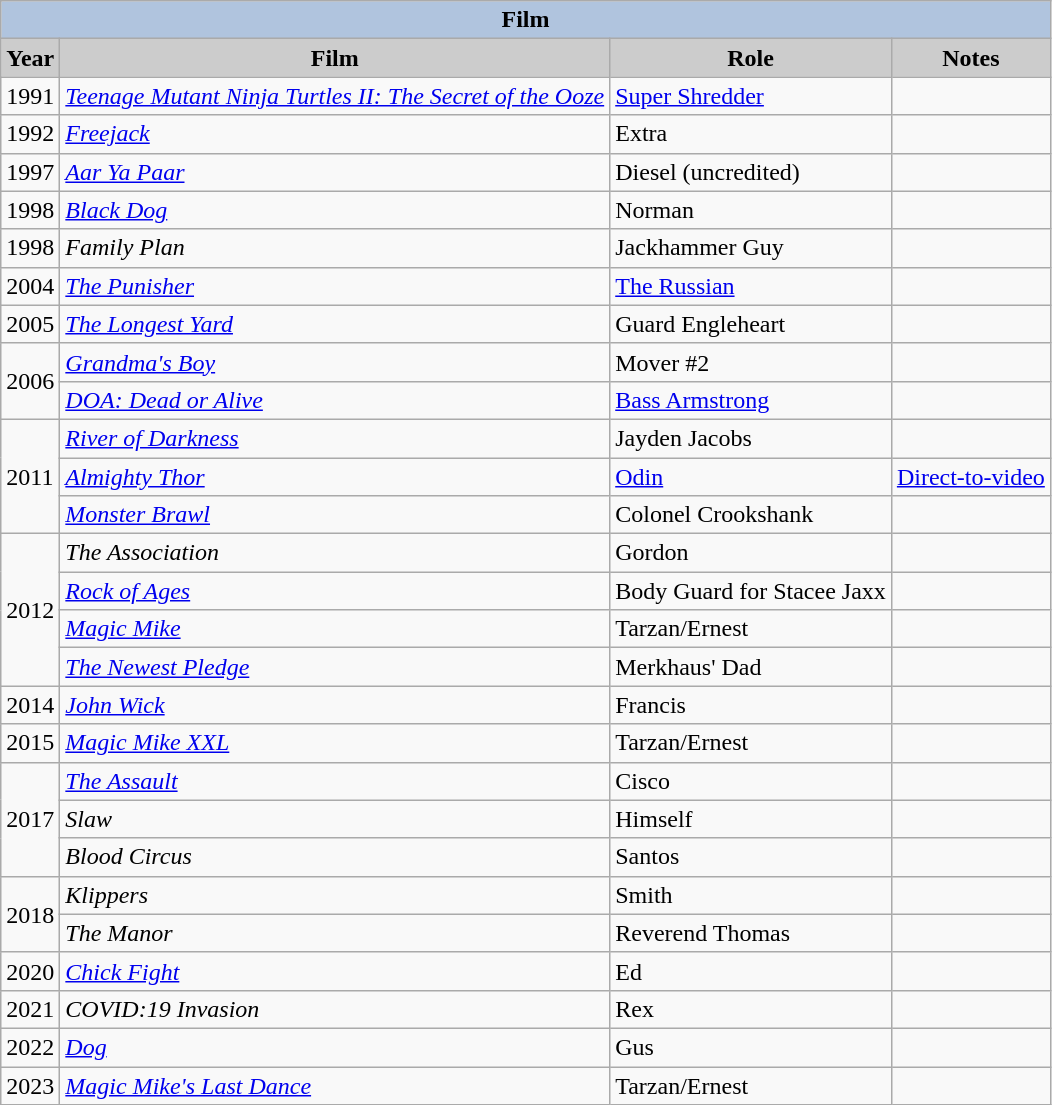<table class="wikitable sortable">
<tr style="text-align:center;">
<th colspan=4 style="background:#B0C4DE;">Film</th>
</tr>
<tr style="text-align:center;">
<th style="background:#ccc;">Year</th>
<th style="background:#ccc;">Film</th>
<th style="background:#ccc;">Role</th>
<th style="background:#ccc;">Notes</th>
</tr>
<tr>
<td>1991</td>
<td><em><a href='#'>Teenage Mutant Ninja Turtles II: The Secret of the Ooze</a></em></td>
<td><a href='#'>Super Shredder</a></td>
<td></td>
</tr>
<tr>
<td>1992</td>
<td><em><a href='#'>Freejack</a></em></td>
<td>Extra</td>
<td></td>
</tr>
<tr>
<td>1997</td>
<td><em><a href='#'>Aar Ya Paar</a></em></td>
<td>Diesel (uncredited)</td>
<td></td>
</tr>
<tr>
<td>1998</td>
<td><em><a href='#'>Black Dog</a></em></td>
<td>Norman</td>
<td></td>
</tr>
<tr>
<td>1998</td>
<td><em>Family Plan</em></td>
<td>Jackhammer Guy</td>
<td></td>
</tr>
<tr>
<td>2004</td>
<td><em><a href='#'>The Punisher</a></em></td>
<td><a href='#'>The Russian</a></td>
<td></td>
</tr>
<tr>
<td>2005</td>
<td><em><a href='#'>The Longest Yard</a></em></td>
<td>Guard Engleheart</td>
<td></td>
</tr>
<tr>
<td rowspan="2">2006</td>
<td><em><a href='#'>Grandma's Boy</a></em></td>
<td>Mover #2</td>
<td></td>
</tr>
<tr>
<td><em><a href='#'>DOA: Dead or Alive</a></em></td>
<td><a href='#'>Bass Armstrong</a></td>
<td></td>
</tr>
<tr>
<td rowspan="3">2011</td>
<td><em><a href='#'>River of Darkness</a></em></td>
<td>Jayden Jacobs</td>
<td></td>
</tr>
<tr>
<td><em><a href='#'>Almighty Thor</a></em></td>
<td><a href='#'>Odin</a></td>
<td><a href='#'>Direct-to-video</a></td>
</tr>
<tr>
<td><em><a href='#'>Monster Brawl</a></em></td>
<td>Colonel Crookshank</td>
<td></td>
</tr>
<tr>
<td rowspan="4">2012</td>
<td><em>The Association</em></td>
<td>Gordon</td>
<td></td>
</tr>
<tr>
<td><em><a href='#'>Rock of Ages</a></em></td>
<td>Body Guard for Stacee Jaxx</td>
<td></td>
</tr>
<tr>
<td><em><a href='#'>Magic Mike</a></em></td>
<td>Tarzan/Ernest</td>
<td></td>
</tr>
<tr>
<td><em><a href='#'>The Newest Pledge</a></em></td>
<td>Merkhaus' Dad</td>
<td></td>
</tr>
<tr>
<td>2014</td>
<td><em><a href='#'>John Wick</a></em></td>
<td>Francis</td>
<td></td>
</tr>
<tr>
<td>2015</td>
<td><em><a href='#'>Magic Mike XXL</a></em></td>
<td>Tarzan/Ernest</td>
<td></td>
</tr>
<tr>
<td rowspan="3">2017</td>
<td><em><a href='#'>The Assault</a></em></td>
<td>Cisco</td>
<td></td>
</tr>
<tr>
<td><em>Slaw</em></td>
<td>Himself</td>
<td></td>
</tr>
<tr>
<td><em>Blood Circus</em></td>
<td>Santos</td>
<td></td>
</tr>
<tr>
<td rowspan="2">2018</td>
<td><em>Klippers</em></td>
<td>Smith</td>
<td></td>
</tr>
<tr>
<td><em>The Manor</em></td>
<td>Reverend Thomas</td>
<td></td>
</tr>
<tr>
<td>2020</td>
<td><em><a href='#'>Chick Fight</a></em></td>
<td>Ed</td>
<td></td>
</tr>
<tr>
<td>2021</td>
<td><em>COVID:19 Invasion</em></td>
<td>Rex</td>
<td></td>
</tr>
<tr>
<td>2022</td>
<td><em><a href='#'>Dog</a></em></td>
<td>Gus</td>
<td></td>
</tr>
<tr>
<td>2023</td>
<td><em><a href='#'>Magic Mike's Last Dance</a></em></td>
<td>Tarzan/Ernest</td>
<td style="text-align:center;"></td>
</tr>
</table>
